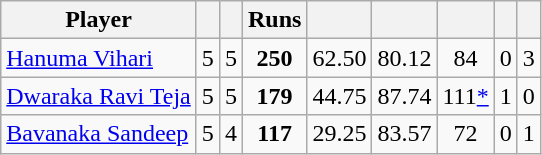<table class="wikitable sortable" style="text-align: center;">
<tr>
<th class="unsortable">Player</th>
<th></th>
<th></th>
<th>Runs</th>
<th></th>
<th></th>
<th></th>
<th></th>
<th></th>
</tr>
<tr>
<td style="text-align:left"><a href='#'>Hanuma Vihari</a></td>
<td style="text-align:left">5</td>
<td>5</td>
<td><strong>250</strong></td>
<td>62.50</td>
<td>80.12</td>
<td>84</td>
<td>0</td>
<td>3</td>
</tr>
<tr>
<td style="text-align:left"><a href='#'>Dwaraka Ravi Teja</a></td>
<td style="text-align:left">5</td>
<td>5</td>
<td><strong>179</strong></td>
<td>44.75</td>
<td>87.74</td>
<td>111<a href='#'>*</a></td>
<td>1</td>
<td>0</td>
</tr>
<tr>
<td style="text-align:left"><a href='#'>Bavanaka Sandeep</a></td>
<td style="text-align:left">5</td>
<td>4</td>
<td><strong>117</strong></td>
<td>29.25</td>
<td>83.57</td>
<td>72</td>
<td>0</td>
<td>1</td>
</tr>
</table>
